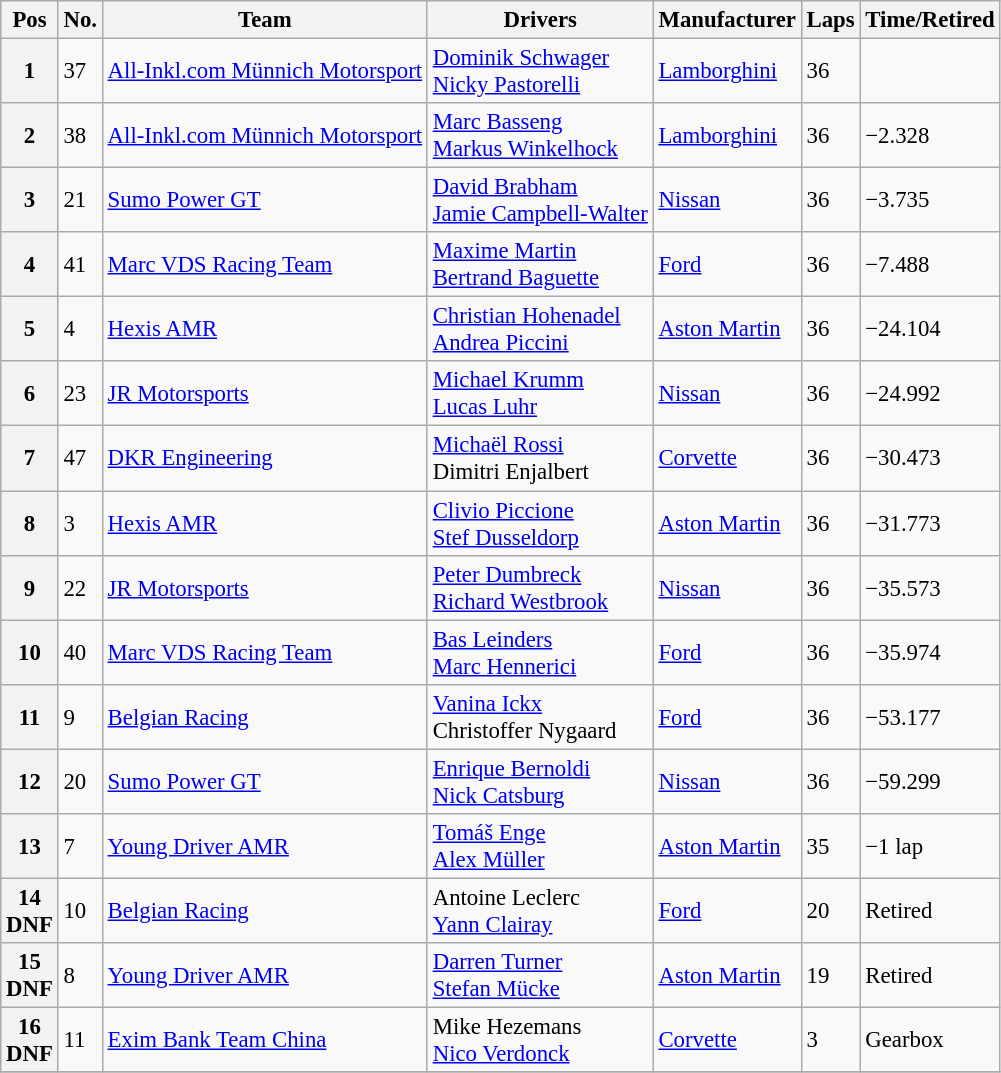<table class="wikitable" style="font-size: 95%;">
<tr>
<th>Pos</th>
<th>No.</th>
<th>Team</th>
<th>Drivers</th>
<th>Manufacturer</th>
<th>Laps</th>
<th>Time/Retired</th>
</tr>
<tr>
<th>1</th>
<td>37</td>
<td> <a href='#'>All-Inkl.com Münnich Motorsport</a></td>
<td> <a href='#'>Dominik Schwager</a><br> <a href='#'>Nicky Pastorelli</a></td>
<td><a href='#'>Lamborghini</a></td>
<td>36</td>
<td></td>
</tr>
<tr>
<th>2</th>
<td>38</td>
<td> <a href='#'>All-Inkl.com Münnich Motorsport</a></td>
<td> <a href='#'>Marc Basseng</a><br> <a href='#'>Markus Winkelhock</a></td>
<td><a href='#'>Lamborghini</a></td>
<td>36</td>
<td>−2.328</td>
</tr>
<tr>
<th>3</th>
<td>21</td>
<td> <a href='#'>Sumo Power GT</a></td>
<td> <a href='#'>David Brabham</a><br> <a href='#'>Jamie Campbell-Walter</a></td>
<td><a href='#'>Nissan</a></td>
<td>36</td>
<td>−3.735</td>
</tr>
<tr>
<th>4</th>
<td>41</td>
<td> <a href='#'>Marc VDS Racing Team</a></td>
<td> <a href='#'>Maxime Martin</a><br> <a href='#'>Bertrand Baguette</a></td>
<td><a href='#'>Ford</a></td>
<td>36</td>
<td>−7.488</td>
</tr>
<tr>
<th>5</th>
<td>4</td>
<td> <a href='#'>Hexis AMR</a></td>
<td> <a href='#'>Christian Hohenadel</a><br> <a href='#'>Andrea Piccini</a></td>
<td><a href='#'>Aston Martin</a></td>
<td>36</td>
<td>−24.104</td>
</tr>
<tr>
<th>6</th>
<td>23</td>
<td> <a href='#'>JR Motorsports</a></td>
<td> <a href='#'>Michael Krumm</a><br> <a href='#'>Lucas Luhr</a></td>
<td><a href='#'>Nissan</a></td>
<td>36</td>
<td>−24.992</td>
</tr>
<tr>
<th>7</th>
<td>47</td>
<td> <a href='#'>DKR Engineering</a></td>
<td> <a href='#'>Michaël Rossi</a><br> Dimitri Enjalbert</td>
<td><a href='#'>Corvette</a></td>
<td>36</td>
<td>−30.473</td>
</tr>
<tr>
<th>8</th>
<td>3</td>
<td> <a href='#'>Hexis AMR</a></td>
<td> <a href='#'>Clivio Piccione</a><br> <a href='#'>Stef Dusseldorp</a></td>
<td><a href='#'>Aston Martin</a></td>
<td>36</td>
<td>−31.773</td>
</tr>
<tr>
<th>9</th>
<td>22</td>
<td> <a href='#'>JR Motorsports</a></td>
<td> <a href='#'>Peter Dumbreck</a><br> <a href='#'>Richard Westbrook</a></td>
<td><a href='#'>Nissan</a></td>
<td>36</td>
<td>−35.573</td>
</tr>
<tr>
<th>10</th>
<td>40</td>
<td> <a href='#'>Marc VDS Racing Team</a></td>
<td> <a href='#'>Bas Leinders</a><br> <a href='#'>Marc Hennerici</a></td>
<td><a href='#'>Ford</a></td>
<td>36</td>
<td>−35.974</td>
</tr>
<tr>
<th>11</th>
<td>9</td>
<td> <a href='#'>Belgian Racing</a></td>
<td> <a href='#'>Vanina Ickx</a><br> Christoffer Nygaard</td>
<td><a href='#'>Ford</a></td>
<td>36</td>
<td>−53.177</td>
</tr>
<tr>
<th>12</th>
<td>20</td>
<td> <a href='#'>Sumo Power GT</a></td>
<td> <a href='#'>Enrique Bernoldi</a><br> <a href='#'>Nick Catsburg</a></td>
<td><a href='#'>Nissan</a></td>
<td>36</td>
<td>−59.299</td>
</tr>
<tr>
<th>13</th>
<td>7</td>
<td> <a href='#'>Young Driver AMR</a></td>
<td> <a href='#'>Tomáš Enge</a><br> <a href='#'>Alex Müller</a></td>
<td><a href='#'>Aston Martin</a></td>
<td>35</td>
<td>−1 lap</td>
</tr>
<tr>
<th>14<br>DNF</th>
<td>10</td>
<td> <a href='#'>Belgian Racing</a></td>
<td> Antoine Leclerc<br> <a href='#'>Yann Clairay</a></td>
<td><a href='#'>Ford</a></td>
<td>20</td>
<td>Retired</td>
</tr>
<tr>
<th>15<br>DNF</th>
<td>8</td>
<td> <a href='#'>Young Driver AMR</a></td>
<td> <a href='#'>Darren Turner</a><br> <a href='#'>Stefan Mücke</a></td>
<td><a href='#'>Aston Martin</a></td>
<td>19</td>
<td>Retired</td>
</tr>
<tr>
<th>16<br>DNF</th>
<td>11</td>
<td> <a href='#'>Exim Bank Team China</a></td>
<td> Mike Hezemans<br> <a href='#'>Nico Verdonck</a></td>
<td><a href='#'>Corvette</a></td>
<td>3</td>
<td>Gearbox</td>
</tr>
<tr>
</tr>
</table>
